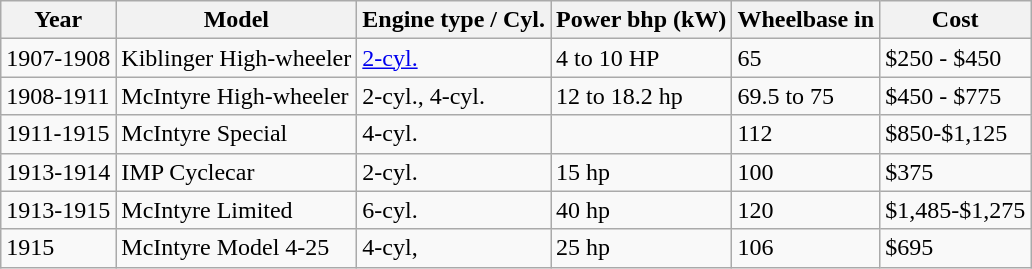<table class="wikitable">
<tr>
<th>Year</th>
<th>Model</th>
<th>Engine type / Cyl.</th>
<th>Power bhp (kW)</th>
<th>Wheelbase in</th>
<th>Cost</th>
</tr>
<tr>
<td>1907-1908</td>
<td>Kiblinger High-wheeler</td>
<td><a href='#'> 2-cyl.</a></td>
<td>4 to 10 HP</td>
<td>65</td>
<td>$250 - $450</td>
</tr>
<tr>
<td>1908-1911</td>
<td>McIntyre High-wheeler</td>
<td>2-cyl., 4-cyl.</td>
<td>12 to 18.2 hp</td>
<td>69.5 to 75</td>
<td>$450 - $775</td>
</tr>
<tr>
<td>1911-1915</td>
<td>McIntyre Special</td>
<td>4-cyl.</td>
<td></td>
<td>112</td>
<td>$850-$1,125</td>
</tr>
<tr>
<td>1913-1914</td>
<td>IMP Cyclecar</td>
<td>2-cyl.</td>
<td>15 hp</td>
<td>100</td>
<td>$375</td>
</tr>
<tr>
<td>1913-1915</td>
<td>McIntyre Limited</td>
<td>6-cyl.</td>
<td>40 hp</td>
<td>120</td>
<td>$1,485-$1,275</td>
</tr>
<tr>
<td>1915</td>
<td>McIntyre Model 4-25</td>
<td>4-cyl,</td>
<td>25 hp</td>
<td>106</td>
<td>$695</td>
</tr>
</table>
